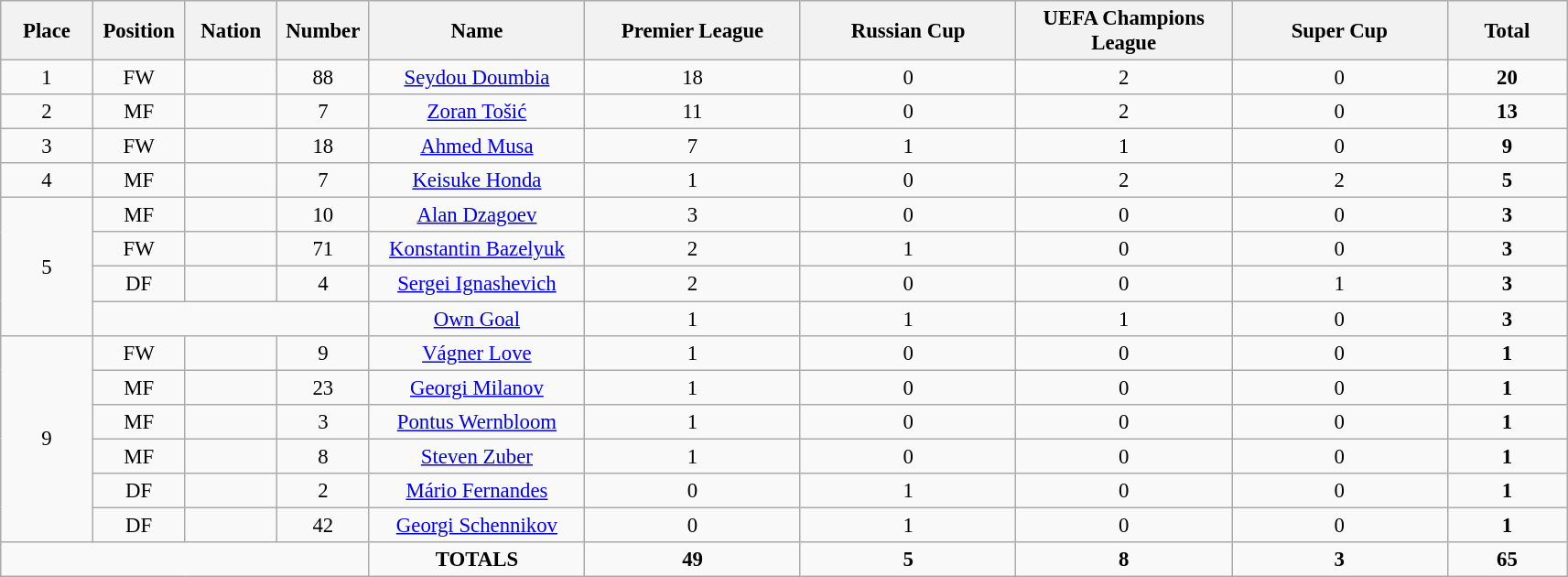<table class="wikitable" style="font-size: 95%; text-align: center;">
<tr>
<th width=60>Place</th>
<th width=60>Position</th>
<th width=60>Nation</th>
<th width=60>Number</th>
<th width=150>Name</th>
<th width=150>Premier League</th>
<th width=150>Russian Cup</th>
<th width=150>UEFA Champions League</th>
<th width=150>Super Cup</th>
<th width=80><strong>Total</strong></th>
</tr>
<tr>
<td>1</td>
<td>FW</td>
<td></td>
<td>88</td>
<td><a href='#'>Seydou Doumbia</a></td>
<td>18</td>
<td>0</td>
<td>2</td>
<td>0</td>
<td><strong>20</strong></td>
</tr>
<tr>
<td>2</td>
<td>MF</td>
<td></td>
<td>7</td>
<td><a href='#'>Zoran Tošić</a></td>
<td>11</td>
<td>0</td>
<td>2</td>
<td>0</td>
<td><strong>13</strong></td>
</tr>
<tr>
<td>3</td>
<td>FW</td>
<td></td>
<td>18</td>
<td><a href='#'>Ahmed Musa</a></td>
<td>7</td>
<td>1</td>
<td>1</td>
<td>0</td>
<td><strong>9</strong></td>
</tr>
<tr>
<td>4</td>
<td>MF</td>
<td></td>
<td>7</td>
<td><a href='#'>Keisuke Honda</a></td>
<td>1</td>
<td>0</td>
<td>2</td>
<td>2</td>
<td><strong>5</strong></td>
</tr>
<tr>
<td rowspan=4>5</td>
<td>MF</td>
<td></td>
<td>10</td>
<td><a href='#'>Alan Dzagoev</a></td>
<td>3</td>
<td>0</td>
<td>0</td>
<td>0</td>
<td><strong>3</strong></td>
</tr>
<tr>
<td>FW</td>
<td></td>
<td>71</td>
<td><a href='#'>Konstantin Bazelyuk</a></td>
<td>2</td>
<td>1</td>
<td>0</td>
<td>0</td>
<td><strong>3</strong></td>
</tr>
<tr>
<td>DF</td>
<td></td>
<td>4</td>
<td><a href='#'>Sergei Ignashevich</a></td>
<td>2</td>
<td>0</td>
<td>0</td>
<td>1</td>
<td><strong>3</strong></td>
</tr>
<tr>
<td colspan=3></td>
<td><a href='#'>Own Goal</a></td>
<td>1</td>
<td>1</td>
<td>1</td>
<td>0</td>
<td><strong>3</strong></td>
</tr>
<tr>
<td rowspan=6>9</td>
<td>FW</td>
<td></td>
<td>9</td>
<td><a href='#'>Vágner Love</a></td>
<td>1</td>
<td>0</td>
<td>0</td>
<td>0</td>
<td><strong>1</strong></td>
</tr>
<tr>
<td>MF</td>
<td></td>
<td>23</td>
<td><a href='#'>Georgi Milanov</a></td>
<td>1</td>
<td>0</td>
<td>0</td>
<td>0</td>
<td><strong>1</strong></td>
</tr>
<tr>
<td>MF</td>
<td></td>
<td>3</td>
<td><a href='#'>Pontus Wernbloom</a></td>
<td>1</td>
<td>0</td>
<td>0</td>
<td>0</td>
<td><strong>1</strong></td>
</tr>
<tr>
<td>MF</td>
<td></td>
<td>8</td>
<td><a href='#'>Steven Zuber</a></td>
<td>1</td>
<td>0</td>
<td>0</td>
<td>0</td>
<td><strong>1</strong></td>
</tr>
<tr>
<td>DF</td>
<td></td>
<td>2</td>
<td><a href='#'>Mário Fernandes</a></td>
<td>0</td>
<td>1</td>
<td>0</td>
<td>0</td>
<td><strong>1</strong></td>
</tr>
<tr>
<td>DF</td>
<td></td>
<td>42</td>
<td><a href='#'>Georgi Schennikov</a></td>
<td>0</td>
<td>1</td>
<td>0</td>
<td>0</td>
<td><strong>1</strong></td>
</tr>
<tr>
<td colspan=4></td>
<td><strong>TOTALS</strong></td>
<td><strong>49</strong></td>
<td><strong>5</strong></td>
<td><strong>8</strong></td>
<td><strong>3</strong></td>
<td><strong>65</strong></td>
</tr>
</table>
